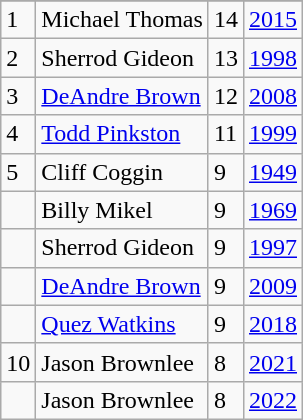<table class="wikitable">
<tr>
</tr>
<tr>
<td>1</td>
<td>Michael Thomas</td>
<td>14</td>
<td><a href='#'>2015</a></td>
</tr>
<tr>
<td>2</td>
<td>Sherrod Gideon</td>
<td>13</td>
<td><a href='#'>1998</a></td>
</tr>
<tr>
<td>3</td>
<td><a href='#'>DeAndre Brown</a></td>
<td>12</td>
<td><a href='#'>2008</a></td>
</tr>
<tr>
<td>4</td>
<td><a href='#'>Todd Pinkston</a></td>
<td>11</td>
<td><a href='#'>1999</a></td>
</tr>
<tr>
<td>5</td>
<td>Cliff Coggin</td>
<td>9</td>
<td><a href='#'>1949</a></td>
</tr>
<tr>
<td></td>
<td>Billy Mikel</td>
<td>9</td>
<td><a href='#'>1969</a></td>
</tr>
<tr>
<td></td>
<td>Sherrod Gideon</td>
<td>9</td>
<td><a href='#'>1997</a></td>
</tr>
<tr>
<td></td>
<td><a href='#'>DeAndre Brown</a></td>
<td>9</td>
<td><a href='#'>2009</a></td>
</tr>
<tr>
<td></td>
<td><a href='#'>Quez Watkins</a></td>
<td>9</td>
<td><a href='#'>2018</a></td>
</tr>
<tr>
<td>10</td>
<td>Jason Brownlee</td>
<td>8</td>
<td><a href='#'>2021</a></td>
</tr>
<tr>
<td></td>
<td>Jason Brownlee</td>
<td>8</td>
<td><a href='#'>2022</a></td>
</tr>
</table>
